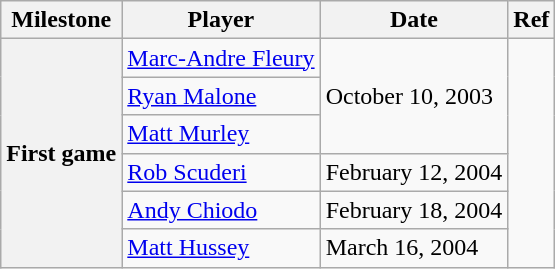<table class="wikitable">
<tr>
<th scope="col">Milestone</th>
<th scope="col">Player</th>
<th scope="col">Date</th>
<th scope="col">Ref</th>
</tr>
<tr>
<th rowspan=6>First game</th>
<td><a href='#'>Marc-Andre Fleury</a></td>
<td rowspan=3>October 10, 2003</td>
<td rowspan=6></td>
</tr>
<tr>
<td><a href='#'>Ryan Malone</a></td>
</tr>
<tr>
<td><a href='#'>Matt Murley</a></td>
</tr>
<tr>
<td><a href='#'>Rob Scuderi</a></td>
<td>February 12, 2004</td>
</tr>
<tr>
<td><a href='#'>Andy Chiodo</a></td>
<td>February 18, 2004</td>
</tr>
<tr>
<td><a href='#'>Matt Hussey</a></td>
<td>March 16, 2004</td>
</tr>
</table>
